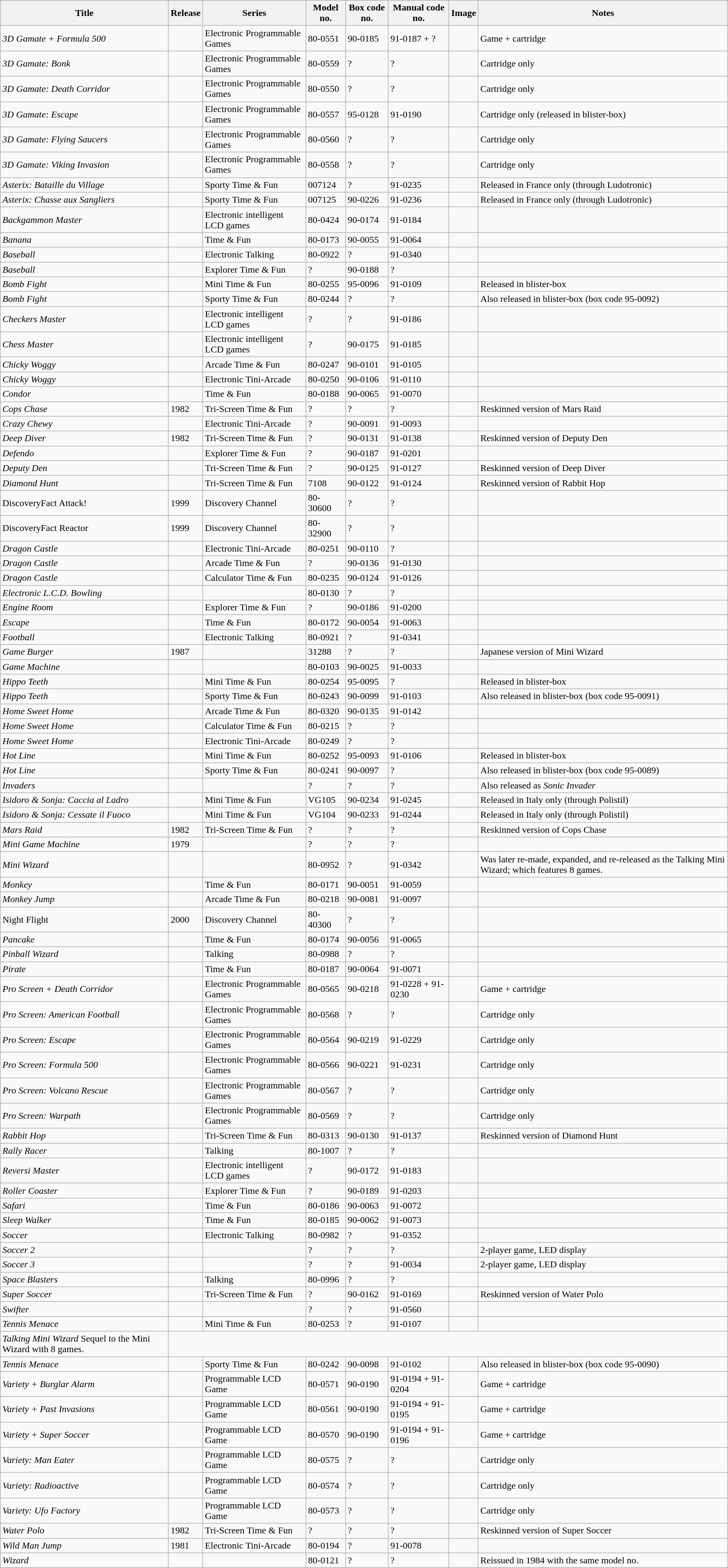<table class="wikitable sortable" border="1">
<tr>
<th scope="col">Title</th>
<th scope="col">Release</th>
<th scope="col">Series</th>
<th scope="col">Model no.</th>
<th scope="col">Box code no.</th>
<th scope="col">Manual code no.</th>
<th scope="col" sortable=no>Image</th>
<th scope="col" sortable=no>Notes</th>
</tr>
<tr>
<td><em>3D Gamate + Formula 500</em></td>
<td></td>
<td>Electronic Programmable Games</td>
<td>80-0551</td>
<td>90-0185</td>
<td>91-0187 + ?</td>
<td></td>
<td>Game + cartridge</td>
</tr>
<tr>
<td><em>3D Gamate: Bonk</em></td>
<td></td>
<td>Electronic Programmable Games</td>
<td>80-0559</td>
<td>?</td>
<td>?</td>
<td></td>
<td>Cartridge only</td>
</tr>
<tr>
<td><em>3D Gamate: Death Corridor</em></td>
<td></td>
<td>Electronic Programmable Games</td>
<td>80-0550</td>
<td>?</td>
<td>?</td>
<td></td>
<td>Cartridge only</td>
</tr>
<tr>
<td><em>3D Gamate: Escape</em></td>
<td></td>
<td>Electronic Programmable Games</td>
<td>80-0557</td>
<td>95-0128</td>
<td>91-0190</td>
<td></td>
<td>Cartridge only (released in blister-box)</td>
</tr>
<tr>
<td><em>3D Gamate: Flying Saucers</em></td>
<td></td>
<td>Electronic Programmable Games</td>
<td>80-0560</td>
<td>?</td>
<td>?</td>
<td></td>
<td>Cartridge only</td>
</tr>
<tr>
<td><em>3D Gamate: Viking Invasion</em></td>
<td></td>
<td>Electronic Programmable Games</td>
<td>80-0558</td>
<td>?</td>
<td>?</td>
<td></td>
<td>Cartridge only</td>
</tr>
<tr>
<td><em>Asterix: Bataille du Village</em></td>
<td></td>
<td>Sporty Time & Fun</td>
<td>007124</td>
<td>?</td>
<td>91-0235</td>
<td></td>
<td>Released in France only (through Ludotronic)</td>
</tr>
<tr>
<td><em>Asterix: Chasse aux Sangliers</em></td>
<td></td>
<td>Sporty Time & Fun</td>
<td>007125</td>
<td>90-0226</td>
<td>91-0236</td>
<td></td>
<td>Released in France only (through Ludotronic)</td>
</tr>
<tr>
<td><em>Backgammon Master</em></td>
<td></td>
<td>Electronic intelligent LCD games</td>
<td>80-0424</td>
<td>90-0174</td>
<td>91-0184</td>
<td></td>
<td></td>
</tr>
<tr>
<td><em>Banana</em></td>
<td></td>
<td>Time & Fun</td>
<td>80-0173</td>
<td>90-0055</td>
<td>91-0064</td>
<td></td>
<td></td>
</tr>
<tr>
<td><em>Baseball</em></td>
<td></td>
<td>Electronic Talking</td>
<td>80-0922</td>
<td>?</td>
<td>91-0340</td>
<td></td>
<td></td>
</tr>
<tr>
<td><em>Baseball</em></td>
<td></td>
<td>Explorer Time & Fun</td>
<td>?</td>
<td>90-0188</td>
<td>?</td>
<td></td>
<td></td>
</tr>
<tr>
<td><em>Bomb Fight</em></td>
<td></td>
<td>Mini Time & Fun</td>
<td>80-0255</td>
<td>95-0096</td>
<td>91-0109</td>
<td></td>
<td>Released in blister-box</td>
</tr>
<tr>
<td><em>Bomb Fight</em></td>
<td></td>
<td>Sporty Time & Fun</td>
<td>80-0244</td>
<td>?</td>
<td>?</td>
<td></td>
<td>Also released in blister-box (box code 95-0092)</td>
</tr>
<tr>
<td><em>Checkers Master</em></td>
<td></td>
<td>Electronic intelligent LCD games</td>
<td>?</td>
<td>?</td>
<td>91-0186</td>
<td></td>
<td></td>
</tr>
<tr>
<td><em>Chess Master</em></td>
<td></td>
<td>Electronic intelligent LCD games</td>
<td>?</td>
<td>90-0175</td>
<td>91-0185</td>
<td></td>
<td></td>
</tr>
<tr>
<td><em>Chicky Woggy</em></td>
<td></td>
<td>Arcade Time & Fun</td>
<td>80-0247</td>
<td>90-0101</td>
<td>91-0105</td>
<td></td>
<td></td>
</tr>
<tr>
<td><em>Chicky Woggy</em></td>
<td></td>
<td>Electronic Tini-Arcade</td>
<td>80-0250</td>
<td>90-0106</td>
<td>91-0110</td>
<td></td>
<td></td>
</tr>
<tr>
<td><em>Condor</em></td>
<td></td>
<td>Time & Fun</td>
<td>80-0188</td>
<td>90-0065</td>
<td>91-0070</td>
<td></td>
<td></td>
</tr>
<tr>
<td><em>Cops Chase</em></td>
<td>1982</td>
<td>Tri-Screen Time & Fun</td>
<td>?</td>
<td>?</td>
<td>?</td>
<td></td>
<td>Reskinned version of Mars Raid</td>
</tr>
<tr>
<td><em>Crazy Chewy</em></td>
<td></td>
<td>Electronic Tini-Arcade</td>
<td>?</td>
<td>90-0091</td>
<td>91-0093</td>
<td></td>
<td></td>
</tr>
<tr>
<td><em>Deep Diver</em></td>
<td>1982</td>
<td>Tri-Screen Time & Fun</td>
<td>?</td>
<td>90-0131</td>
<td>91-0138</td>
<td></td>
<td>Reskinned version of Deputy Den</td>
</tr>
<tr>
<td><em>Defendo</em></td>
<td></td>
<td>Explorer Time & Fun</td>
<td>?</td>
<td>90-0187</td>
<td>91-0201</td>
<td></td>
<td></td>
</tr>
<tr>
<td><em>Deputy Den</em></td>
<td></td>
<td>Tri-Screen Time & Fun</td>
<td>?</td>
<td>90-0125</td>
<td>91-0127</td>
<td></td>
<td>Reskinned version of Deep Diver</td>
</tr>
<tr>
<td><em>Diamond Hunt</em></td>
<td></td>
<td>Tri-Screen Time & Fun</td>
<td>7108</td>
<td>90-0122</td>
<td>91-0124</td>
<td></td>
<td>Reskinned version of Rabbit Hop</td>
</tr>
<tr>
<td>DiscoveryFact Attack!</td>
<td>1999</td>
<td>Discovery Channel</td>
<td>80-30600</td>
<td>?</td>
<td>?</td>
<td></td>
<td></td>
</tr>
<tr>
<td>DiscoveryFact Reactor</td>
<td>1999</td>
<td>Discovery Channel</td>
<td>80-32900</td>
<td>?</td>
<td>?</td>
<td></td>
<td></td>
</tr>
<tr>
<td><em>Dragon Castle</em></td>
<td></td>
<td>Electronic Tini-Arcade</td>
<td>80-0251</td>
<td>90-0110</td>
<td>?</td>
<td></td>
<td></td>
</tr>
<tr>
<td><em>Dragon Castle</em></td>
<td></td>
<td>Arcade Time & Fun</td>
<td>?</td>
<td>90-0136</td>
<td>91-0130</td>
<td></td>
<td></td>
</tr>
<tr>
<td><em>Dragon Castle</em></td>
<td></td>
<td>Calculator Time & Fun</td>
<td>80-0235</td>
<td>90-0124</td>
<td>91-0126</td>
<td></td>
<td></td>
</tr>
<tr>
<td><em>Electronic L.C.D. Bowling</em></td>
<td></td>
<td></td>
<td>80-0130</td>
<td>?</td>
<td>?</td>
<td></td>
<td></td>
</tr>
<tr>
<td><em>Engine Room</em></td>
<td></td>
<td>Explorer Time & Fun</td>
<td>?</td>
<td>90-0186</td>
<td>91-0200</td>
<td></td>
<td></td>
</tr>
<tr>
<td><em>Escape</em></td>
<td></td>
<td>Time & Fun</td>
<td>80-0172</td>
<td>90-0054</td>
<td>91-0063</td>
<td></td>
<td></td>
</tr>
<tr>
<td><em>Football</em></td>
<td></td>
<td>Electronic Talking</td>
<td>80-0921</td>
<td>?</td>
<td>91-0341</td>
<td></td>
<td></td>
</tr>
<tr>
<td><em>Game Burger</em></td>
<td>1987</td>
<td></td>
<td>31288</td>
<td>?</td>
<td>?</td>
<td></td>
<td>Japanese version of Mini Wizard</td>
</tr>
<tr>
<td><em>Game Machine</em></td>
<td></td>
<td></td>
<td>80-0103</td>
<td>90-0025</td>
<td>91-0033</td>
<td></td>
<td></td>
</tr>
<tr>
<td><em>Hippo Teeth</em></td>
<td></td>
<td>Mini Time & Fun</td>
<td>80-0254</td>
<td>95-0095</td>
<td>?</td>
<td></td>
<td>Released in blister-box</td>
</tr>
<tr>
<td><em>Hippo Teeth</em></td>
<td></td>
<td>Sporty Time & Fun</td>
<td>80-0243</td>
<td>90-0099</td>
<td>91-0103</td>
<td></td>
<td>Also released in blister-box (box code 95-0091)</td>
</tr>
<tr>
<td><em>Home Sweet Home</em></td>
<td></td>
<td>Arcade Time & Fun</td>
<td>80-0320</td>
<td>90-0135</td>
<td>91-0142</td>
<td></td>
<td></td>
</tr>
<tr>
<td><em>Home Sweet Home</em></td>
<td></td>
<td>Calculator Time & Fun</td>
<td>80-0215</td>
<td>?</td>
<td>?</td>
<td></td>
<td></td>
</tr>
<tr>
<td><em>Home Sweet Home</em></td>
<td></td>
<td>Electronic Tini-Arcade</td>
<td>80-0249</td>
<td>?</td>
<td>?</td>
<td></td>
<td></td>
</tr>
<tr>
<td><em>Hot Line</em></td>
<td></td>
<td>Mini Time & Fun</td>
<td>80-0252</td>
<td>95-0093</td>
<td>91-0106</td>
<td></td>
<td>Released in blister-box</td>
</tr>
<tr>
<td><em>Hot Line</em></td>
<td></td>
<td>Sporty Time & Fun</td>
<td>80-0241</td>
<td>90-0097</td>
<td>?</td>
<td></td>
<td>Also released in blister-box (box code 95-0089)</td>
</tr>
<tr>
<td><em>Invaders</em></td>
<td></td>
<td></td>
<td>?</td>
<td>?</td>
<td>?</td>
<td></td>
<td>Also released as <em>Sonic Invader</em></td>
</tr>
<tr>
<td><em>Isidoro & Sonja: Caccia al Ladro</em></td>
<td></td>
<td>Mini Time & Fun</td>
<td>VG105</td>
<td>90-0234</td>
<td>91-0245</td>
<td></td>
<td>Released in Italy only (through Polistil)</td>
</tr>
<tr>
<td><em>Isidoro & Sonja: Cessate il Fuoco</em></td>
<td></td>
<td>Mini Time & Fun</td>
<td>VG104</td>
<td>90-0233</td>
<td>91-0244</td>
<td></td>
<td>Released in Italy only (through Polistil)</td>
</tr>
<tr>
<td><em>Mars Raid</em></td>
<td>1982</td>
<td>Tri-Screen Time & Fun</td>
<td>?</td>
<td>?</td>
<td>?</td>
<td></td>
<td>Reskinned version of Cops Chase</td>
</tr>
<tr>
<td><em>Mini Game Machine</em></td>
<td>1979</td>
<td></td>
<td>?</td>
<td>?</td>
<td>?</td>
<td></td>
<td></td>
</tr>
<tr>
<td><em>Mini Wizard</em></td>
<td></td>
<td></td>
<td>80-0952</td>
<td>?</td>
<td>91-0342</td>
<td></td>
<td>Was later re-made, expanded, and re-released as the Talking Mini Wizard; which features 8 games.</td>
</tr>
<tr>
<td><em>Monkey</em></td>
<td></td>
<td>Time & Fun</td>
<td>80-0171</td>
<td>90-0051</td>
<td>91-0059</td>
<td></td>
<td></td>
</tr>
<tr>
<td><em>Monkey Jump</em></td>
<td></td>
<td>Arcade Time & Fun</td>
<td>80-0218</td>
<td>90-0081</td>
<td>91-0097</td>
<td></td>
<td></td>
</tr>
<tr>
<td>Night Flight</td>
<td>2000</td>
<td>Discovery Channel</td>
<td>80-40300</td>
<td>?</td>
<td>?</td>
<td></td>
<td></td>
</tr>
<tr>
<td><em>Pancake</em></td>
<td></td>
<td>Time & Fun</td>
<td>80-0174</td>
<td>90-0056</td>
<td>91-0065</td>
<td></td>
<td></td>
</tr>
<tr>
<td><em>Pinball Wizard</em></td>
<td></td>
<td>Talking</td>
<td>80-0988</td>
<td>?</td>
<td>?</td>
<td></td>
<td></td>
</tr>
<tr>
<td><em>Pirate</em></td>
<td></td>
<td>Time & Fun</td>
<td>80-0187</td>
<td>90-0064</td>
<td>91-0071</td>
<td></td>
<td></td>
</tr>
<tr>
<td><em>Pro Screen + Death Corridor</em></td>
<td></td>
<td>Electronic Programmable Games</td>
<td>80-0565</td>
<td>90-0218</td>
<td>91-0228 + 91-0230</td>
<td></td>
<td>Game + cartridge</td>
</tr>
<tr>
<td><em>Pro Screen: American Football</em></td>
<td></td>
<td>Electronic Programmable Games</td>
<td>80-0568</td>
<td>?</td>
<td>?</td>
<td></td>
<td>Cartridge only</td>
</tr>
<tr>
<td><em>Pro Screen: Escape</em></td>
<td></td>
<td>Electronic Programmable Games</td>
<td>80-0564</td>
<td>90-0219</td>
<td>91-0229</td>
<td></td>
<td>Cartridge only</td>
</tr>
<tr>
<td><em>Pro Screen: Formula 500</em></td>
<td></td>
<td>Electronic Programmable Games</td>
<td>80-0566</td>
<td>90-0221</td>
<td>91-0231</td>
<td></td>
<td>Cartridge only</td>
</tr>
<tr>
<td><em>Pro Screen: Volcano Rescue</em></td>
<td></td>
<td>Electronic Programmable Games</td>
<td>80-0567</td>
<td>?</td>
<td>?</td>
<td></td>
<td>Cartridge only</td>
</tr>
<tr>
<td><em>Pro Screen: Warpath</em></td>
<td></td>
<td>Electronic Programmable Games</td>
<td>80-0569</td>
<td>?</td>
<td>?</td>
<td></td>
<td>Cartridge only</td>
</tr>
<tr>
<td><em>Rabbit Hop</em></td>
<td></td>
<td>Tri-Screen Time & Fun</td>
<td>80-0313</td>
<td>90-0130</td>
<td>91-0137</td>
<td></td>
<td>Reskinned version of Diamond Hunt</td>
</tr>
<tr>
<td><em>Rally Racer</em></td>
<td></td>
<td>Talking</td>
<td>80-1007</td>
<td>?</td>
<td>?</td>
<td></td>
<td></td>
</tr>
<tr>
<td><em>Reversi Master</em></td>
<td></td>
<td>Electronic intelligent LCD games</td>
<td>?</td>
<td>90-0172</td>
<td>91-0183</td>
<td></td>
<td></td>
</tr>
<tr>
<td><em>Roller Coaster</em></td>
<td></td>
<td>Explorer Time & Fun</td>
<td>?</td>
<td>90-0189</td>
<td>91-0203</td>
<td></td>
<td></td>
</tr>
<tr>
<td><em>Safari</em></td>
<td></td>
<td>Time & Fun</td>
<td>80-0186</td>
<td>90-0063</td>
<td>91-0072</td>
<td></td>
<td></td>
</tr>
<tr>
<td><em>Sleep Walker</em></td>
<td></td>
<td>Time & Fun</td>
<td>80-0185</td>
<td>90-0062</td>
<td>91-0073</td>
<td></td>
<td></td>
</tr>
<tr>
<td><em>Soccer</em></td>
<td></td>
<td>Electronic Talking</td>
<td>80-0982</td>
<td>?</td>
<td>91-0352</td>
<td></td>
<td></td>
</tr>
<tr>
<td><em>Soccer 2</em></td>
<td></td>
<td></td>
<td>?</td>
<td>?</td>
<td>?</td>
<td></td>
<td>2-player game, LED display</td>
</tr>
<tr>
<td><em>Soccer 3</em></td>
<td></td>
<td></td>
<td>?</td>
<td>?</td>
<td>91-0034</td>
<td></td>
<td>2-player game, LED display</td>
</tr>
<tr>
<td><em>Space Blasters</em></td>
<td></td>
<td>Talking</td>
<td>80-0996</td>
<td>?</td>
<td>?</td>
<td></td>
<td></td>
</tr>
<tr>
<td><em>Super Soccer</em></td>
<td></td>
<td>Tri-Screen Time & Fun</td>
<td>?</td>
<td>90-0162</td>
<td>91-0169</td>
<td></td>
<td>Reskinned version of Water Polo</td>
</tr>
<tr>
<td><em>Swifter</em></td>
<td></td>
<td></td>
<td>?</td>
<td>?</td>
<td>91-0560</td>
<td></td>
<td></td>
</tr>
<tr>
<td><em>Tennis Menace</em></td>
<td></td>
<td>Mini Time & Fun</td>
<td>80-0253</td>
<td>?</td>
<td>91-0107</td>
<td></td>
<td></td>
</tr>
<tr>
<td><em>Talking Mini Wizard</em> Sequel to the Mini Wizard with 8 games.</td>
</tr>
<tr>
<td><em>Tennis Menace</em></td>
<td></td>
<td>Sporty Time & Fun</td>
<td>80-0242</td>
<td>90-0098</td>
<td>91-0102</td>
<td></td>
<td>Also released in blister-box (box code 95-0090)</td>
</tr>
<tr>
<td><em>Variety + Burglar Alarm</em></td>
<td></td>
<td>Programmable LCD Game</td>
<td>80-0571</td>
<td>90-0190</td>
<td>91-0194 + 91-0204</td>
<td></td>
<td>Game + cartridge</td>
</tr>
<tr>
<td><em>Variety + Past Invasions</em></td>
<td></td>
<td>Programmable LCD Game</td>
<td>80-0561</td>
<td>90-0190</td>
<td>91-0194 + 91-0195</td>
<td></td>
<td>Game + cartridge</td>
</tr>
<tr>
<td><em>Variety + Super Soccer</em></td>
<td></td>
<td>Programmable LCD Game</td>
<td>80-0570</td>
<td>90-0190</td>
<td>91-0194 + 91-0196</td>
<td></td>
<td>Game + cartridge</td>
</tr>
<tr>
<td><em>Variety: Man Eater</em></td>
<td></td>
<td>Programmable LCD Game</td>
<td>80-0575</td>
<td>?</td>
<td>?</td>
<td></td>
<td>Cartridge only</td>
</tr>
<tr>
<td><em>Variety: Radioactive</em></td>
<td></td>
<td>Programmable LCD Game</td>
<td>80-0574</td>
<td>?</td>
<td>?</td>
<td></td>
<td>Cartridge only</td>
</tr>
<tr>
<td><em>Variety: Ufo Factory</em></td>
<td></td>
<td>Programmable LCD Game</td>
<td>80-0573</td>
<td>?</td>
<td>?</td>
<td></td>
<td>Cartridge only</td>
</tr>
<tr>
<td><em>Water Polo</em></td>
<td>1982</td>
<td>Tri-Screen Time & Fun</td>
<td>?</td>
<td>?</td>
<td>?</td>
<td></td>
<td>Reskinned version of Super Soccer</td>
</tr>
<tr>
<td><em>Wild Man Jump</em></td>
<td>1981</td>
<td>Electronic Tini-Arcade</td>
<td>80-0194</td>
<td>?</td>
<td>91-0078</td>
<td></td>
<td></td>
</tr>
<tr>
<td><em>Wizard</em></td>
<td></td>
<td></td>
<td>80-0121</td>
<td>?</td>
<td>?</td>
<td></td>
<td>Reissued in 1984 with the same model no.</td>
</tr>
</table>
